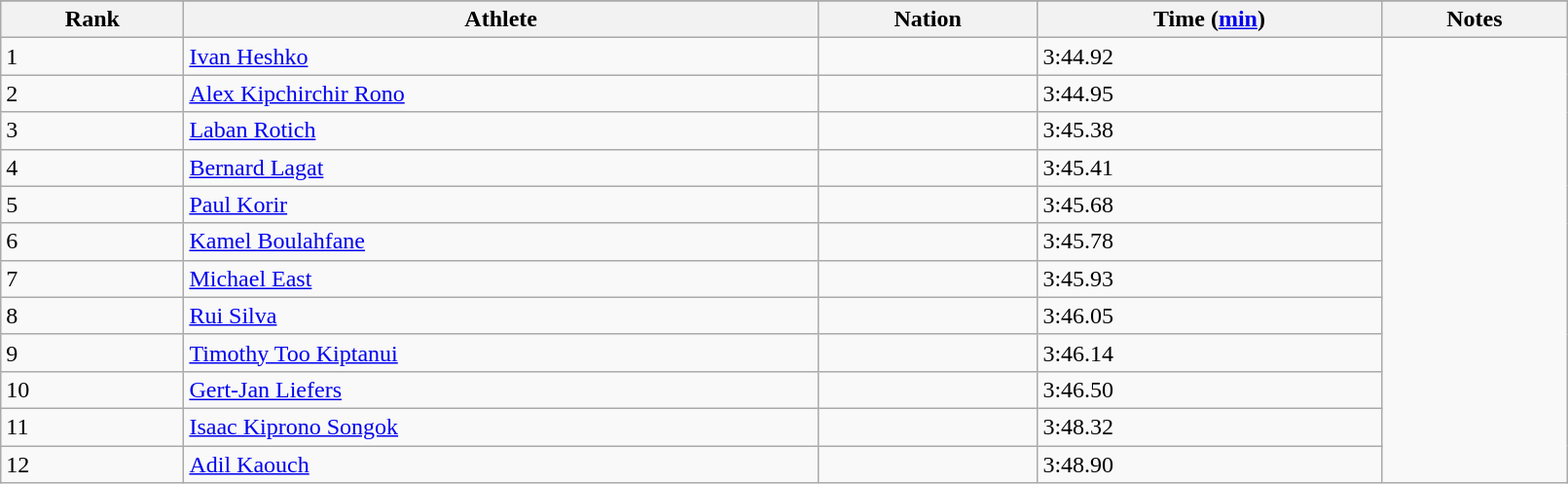<table class="wikitable" width=85%>
<tr>
</tr>
<tr>
<th>Rank</th>
<th>Athlete</th>
<th>Nation</th>
<th>Time (<a href='#'>min</a>)</th>
<th>Notes</th>
</tr>
<tr>
<td>1</td>
<td><a href='#'>Ivan Heshko</a></td>
<td></td>
<td>3:44.92</td>
</tr>
<tr>
<td>2</td>
<td><a href='#'>Alex Kipchirchir Rono</a></td>
<td></td>
<td>3:44.95</td>
</tr>
<tr>
<td>3</td>
<td><a href='#'>Laban Rotich</a></td>
<td></td>
<td>3:45.38</td>
</tr>
<tr>
<td>4</td>
<td><a href='#'>Bernard Lagat</a></td>
<td></td>
<td>3:45.41</td>
</tr>
<tr>
<td>5</td>
<td><a href='#'>Paul Korir</a></td>
<td></td>
<td>3:45.68</td>
</tr>
<tr>
<td>6</td>
<td><a href='#'>Kamel Boulahfane</a></td>
<td></td>
<td>3:45.78</td>
</tr>
<tr>
<td>7</td>
<td><a href='#'>Michael East</a></td>
<td></td>
<td>3:45.93</td>
</tr>
<tr>
<td>8</td>
<td><a href='#'>Rui Silva</a></td>
<td></td>
<td>3:46.05</td>
</tr>
<tr>
<td>9</td>
<td><a href='#'>Timothy Too Kiptanui</a></td>
<td></td>
<td>3:46.14</td>
</tr>
<tr>
<td>10</td>
<td><a href='#'>Gert-Jan Liefers</a></td>
<td></td>
<td>3:46.50</td>
</tr>
<tr>
<td>11</td>
<td><a href='#'>Isaac Kiprono Songok</a></td>
<td></td>
<td>3:48.32</td>
</tr>
<tr>
<td>12</td>
<td><a href='#'>Adil Kaouch</a></td>
<td></td>
<td>3:48.90</td>
</tr>
</table>
